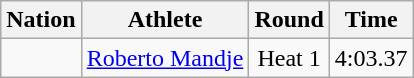<table class="wikitable sortable" style="text-align:center">
<tr>
<th>Nation</th>
<th>Athlete</th>
<th>Round</th>
<th>Time</th>
</tr>
<tr>
<td align=left></td>
<td align=left><a href='#'>Roberto Mandje</a></td>
<td>Heat 1</td>
<td>4:03.37</td>
</tr>
</table>
